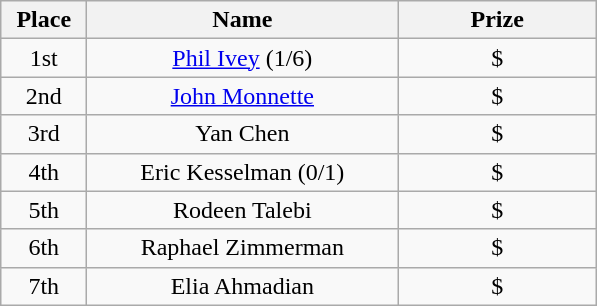<table class="wikitable">
<tr>
<th width="50">Place</th>
<th width="200">Name</th>
<th width="125">Prize</th>
</tr>
<tr>
<td align = "center">1st</td>
<td align = "center"><a href='#'>Phil Ivey</a> (1/6)</td>
<td align = "center">$</td>
</tr>
<tr>
<td align = "center">2nd</td>
<td align = "center"><a href='#'>John Monnette</a></td>
<td align = "center">$</td>
</tr>
<tr>
<td align = "center">3rd</td>
<td align = "center">Yan Chen</td>
<td align = "center">$</td>
</tr>
<tr>
<td align = "center">4th</td>
<td align = "center">Eric Kesselman (0/1)</td>
<td align = "center">$</td>
</tr>
<tr>
<td align = "center">5th</td>
<td align = "center">Rodeen Talebi</td>
<td align = "center">$</td>
</tr>
<tr>
<td align = "center">6th</td>
<td align = "center">Raphael Zimmerman</td>
<td align = "center">$</td>
</tr>
<tr>
<td align = "center">7th</td>
<td align = "center">Elia Ahmadian</td>
<td align = "center">$</td>
</tr>
</table>
